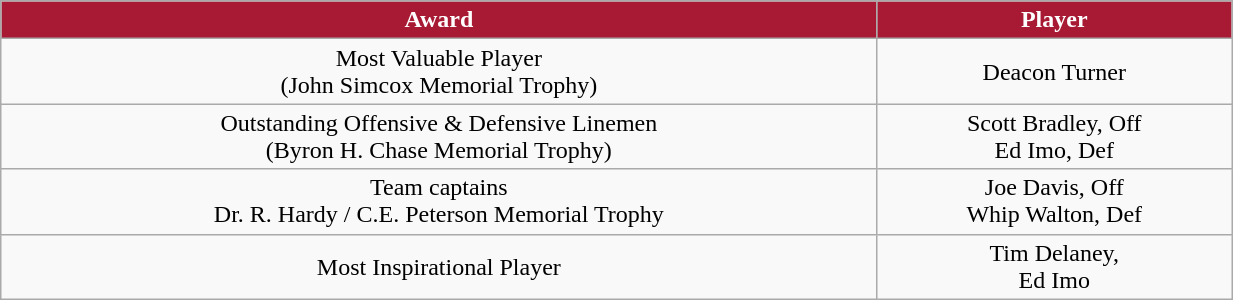<table class="wikitable" width="65%">
<tr>
<th style="background:#A81933;color:#FFFFFF;">Award</th>
<th style="background:#A81933;color:#FFFFFF;">Player</th>
</tr>
<tr align="center" bgcolor="">
<td>Most Valuable Player<br>(John Simcox Memorial Trophy)</td>
<td>Deacon Turner</td>
</tr>
<tr align="center" bgcolor="">
<td>Outstanding Offensive & Defensive Linemen<br>(Byron H. Chase Memorial Trophy)</td>
<td>Scott Bradley, Off<br>Ed Imo, Def</td>
</tr>
<tr align="center" bgcolor="">
<td>Team captains<br>Dr. R. Hardy / C.E. Peterson Memorial Trophy</td>
<td>Joe Davis, Off<br>Whip Walton, Def</td>
</tr>
<tr align="center" bgcolor="">
<td>Most Inspirational Player</td>
<td>Tim Delaney,<br>Ed Imo</td>
</tr>
</table>
